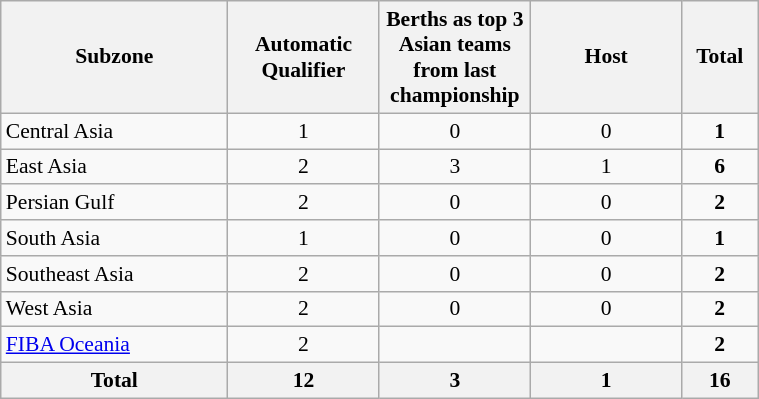<table class=wikitable style="text-align:center; font-size:90%" width=40%>
<tr>
<th style="width:30%">Subzone</th>
<th style="width:20%">Automatic Qualifier</th>
<th style="width:20%">Berths as top 3 Asian teams from last championship</th>
<th style="width:20%">Host</th>
<th style="width:10%">Total</th>
</tr>
<tr>
<td align=left>Central Asia</td>
<td>1</td>
<td>0</td>
<td>0</td>
<td><strong>1</strong></td>
</tr>
<tr>
<td align=left>East Asia</td>
<td>2</td>
<td>3</td>
<td>1</td>
<td><strong>6</strong></td>
</tr>
<tr>
<td align=left>Persian Gulf</td>
<td>2</td>
<td>0</td>
<td>0</td>
<td><strong>2</strong></td>
</tr>
<tr>
<td align=left>South Asia</td>
<td>1</td>
<td>0</td>
<td>0</td>
<td><strong>1</strong></td>
</tr>
<tr>
<td align=left>Southeast Asia</td>
<td>2</td>
<td>0</td>
<td>0</td>
<td><strong>2</strong></td>
</tr>
<tr>
<td align=left>West Asia</td>
<td>2</td>
<td>0</td>
<td>0</td>
<td><strong>2</strong></td>
</tr>
<tr>
<td align=left><a href='#'>FIBA Oceania</a></td>
<td>2</td>
<td></td>
<td></td>
<td><strong>2</strong></td>
</tr>
<tr>
<th>Total</th>
<th>12</th>
<th>3</th>
<th>1</th>
<th>16</th>
</tr>
</table>
